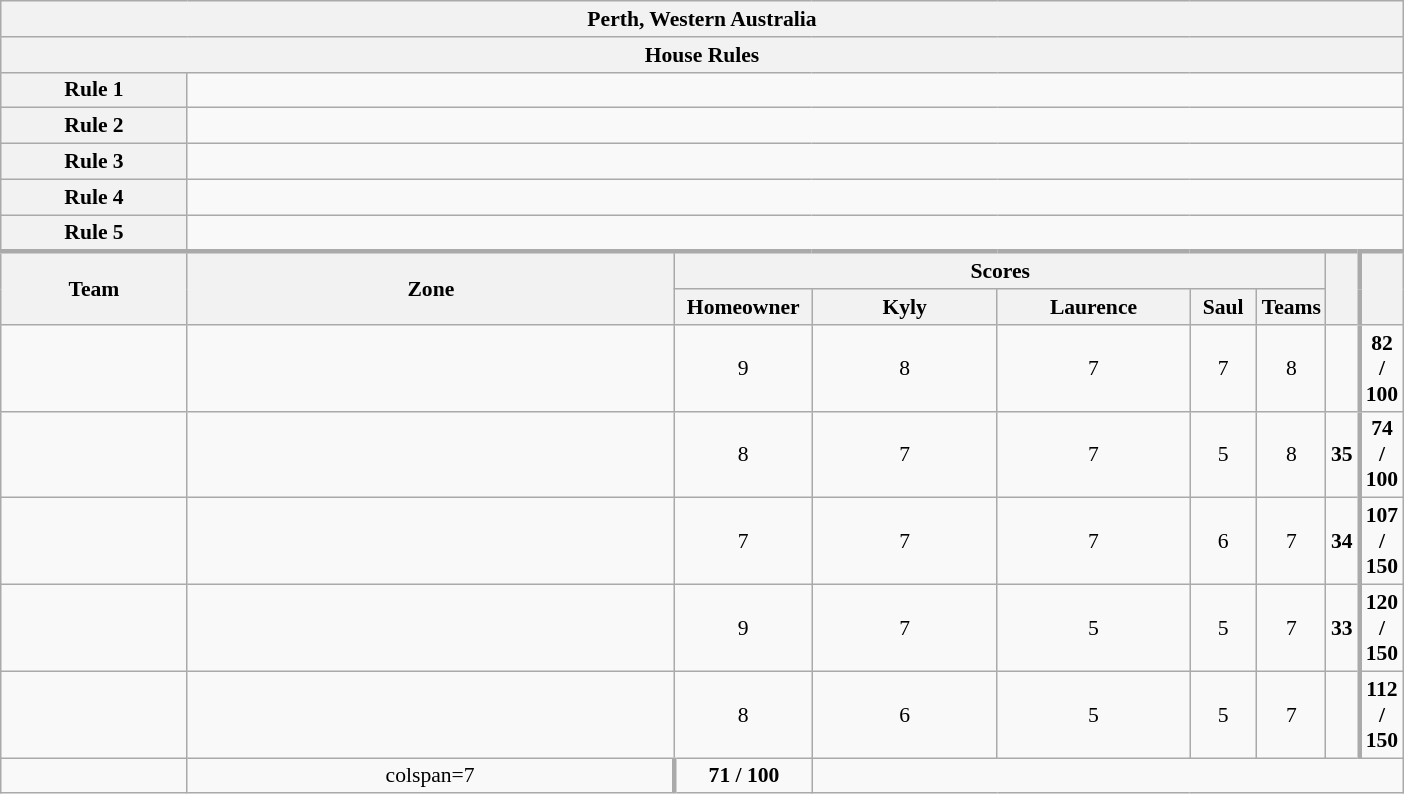<table class="wikitable plainrowheaders" style="text-align:center; font-size:90%; width:65em;">
<tr>
<th colspan="9" >Perth, Western Australia</th>
</tr>
<tr>
<th colspan="9">House Rules</th>
</tr>
<tr>
<th>Rule 1</th>
<td colspan="8"></td>
</tr>
<tr>
<th>Rule 2</th>
<td colspan="8"></td>
</tr>
<tr>
<th>Rule 3</th>
<td colspan="8"></td>
</tr>
<tr>
<th>Rule 4</th>
<td colspan="8"></td>
</tr>
<tr>
<th>Rule 5</th>
<td colspan="8"></td>
</tr>
<tr style="border-top:3px solid #aaa;">
<th rowspan="2">Team</th>
<th rowspan="2" style="width:40%;">Zone</th>
<th colspan="5" style="width:40%;">Scores</th>
<th rowspan="2" style="width:10%;"></th>
<th rowspan="2" style="width:10%; border-left:3px solid #aaa;"></th>
</tr>
<tr>
<th style="width:10%;">Homeowner</th>
<th style="width:15%;">Kyly</th>
<th style="width:15%;">Laurence</th>
<th style="width:15%;">Saul</th>
<th style="width:15%;">Teams</th>
</tr>
<tr>
<td style="width:15%;"></td>
<td></td>
<td>9</td>
<td>8</td>
<td>7</td>
<td>7</td>
<td>8</td>
<td></td>
<td style="border-left:3px solid #aaa;"><strong>82 / 100</strong></td>
</tr>
<tr>
<td style="width:15%;"></td>
<td></td>
<td>8</td>
<td>7</td>
<td>7</td>
<td>5</td>
<td>8</td>
<td><strong>35</strong></td>
<td style="border-left:3px solid #aaa;"><strong>74 / 100</strong></td>
</tr>
<tr>
<td style="width:15%;"></td>
<td></td>
<td>7</td>
<td>7</td>
<td>7</td>
<td>6</td>
<td>7</td>
<td><strong>34</strong></td>
<td style="border-left:3px solid #aaa;"><strong>107 / 150</strong></td>
</tr>
<tr>
<td style="width:15%;"></td>
<td></td>
<td>9</td>
<td>7</td>
<td>5</td>
<td>5</td>
<td>7</td>
<td><strong>33</strong></td>
<td style="border-left:3px solid #aaa;"><strong>120 / 150</strong></td>
</tr>
<tr>
<td style="width:15%;"></td>
<td></td>
<td>8</td>
<td>6</td>
<td>5</td>
<td>5</td>
<td>7</td>
<td></td>
<td style="border-left:3px solid #aaa;"><strong>112 / 150</strong></td>
</tr>
<tr>
<td style="width:15%;"></td>
<td>colspan=7 </td>
<td style="border-left:3px solid #aaa;"><strong>71 / 100</strong></td>
</tr>
</table>
